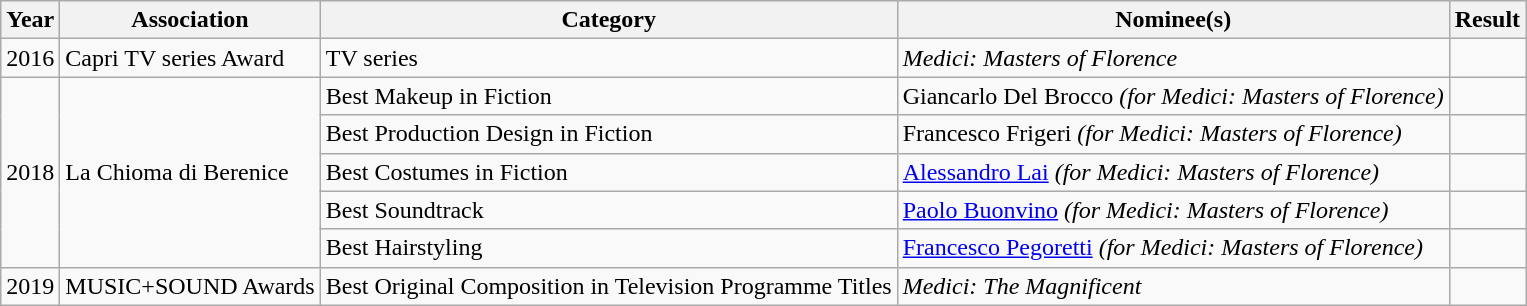<table class="wikitable">
<tr>
<th>Year</th>
<th>Association</th>
<th>Category</th>
<th>Nominee(s)</th>
<th>Result</th>
</tr>
<tr>
<td>2016</td>
<td>Capri TV series Award</td>
<td>TV series</td>
<td><em>Medici: Masters of Florence</em></td>
<td></td>
</tr>
<tr>
<td rowspan="5">2018</td>
<td rowspan="5">La Chioma di Berenice</td>
<td>Best Makeup in Fiction</td>
<td>Giancarlo Del Brocco <em>(for Medici: Masters of Florence)</em></td>
<td></td>
</tr>
<tr>
<td>Best Production Design in Fiction</td>
<td>Francesco Frigeri <em>(for Medici: Masters of Florence)</em></td>
<td></td>
</tr>
<tr>
<td>Best Costumes in Fiction</td>
<td><a href='#'>Alessandro Lai</a> <em>(for Medici: Masters of Florence)</em></td>
<td></td>
</tr>
<tr>
<td>Best Soundtrack</td>
<td><a href='#'>Paolo Buonvino</a> <em>(for Medici: Masters of Florence)</em></td>
<td></td>
</tr>
<tr>
<td>Best Hairstyling</td>
<td><a href='#'>Francesco Pegoretti</a> <em>(for Medici: Masters of Florence)</em></td>
<td></td>
</tr>
<tr>
<td>2019</td>
<td>MUSIC+SOUND Awards</td>
<td>Best Original Composition in Television Programme Titles</td>
<td><em>Medici: The Magnificent</em></td>
<td></td>
</tr>
</table>
